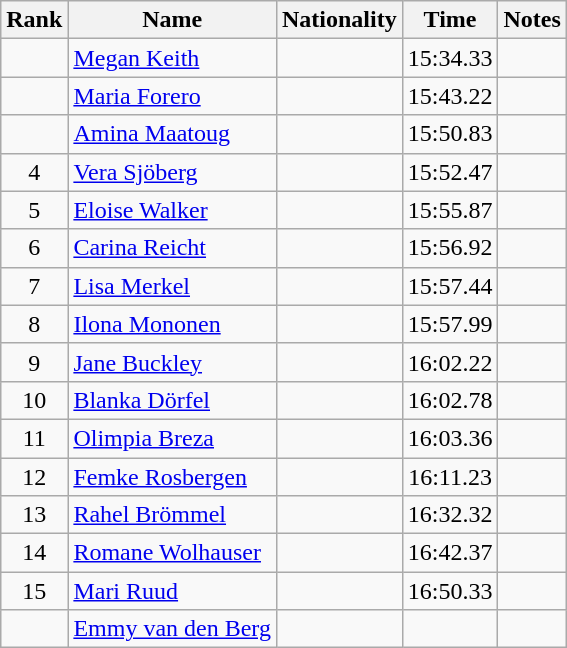<table class="wikitable sortable" style="text-align:center">
<tr>
<th>Rank</th>
<th>Name</th>
<th>Nationality</th>
<th>Time</th>
<th>Notes</th>
</tr>
<tr>
<td></td>
<td align=left><a href='#'>Megan Keith</a></td>
<td align=left></td>
<td>15:34.33</td>
<td></td>
</tr>
<tr>
<td></td>
<td align=left><a href='#'>Maria Forero</a></td>
<td align=left></td>
<td>15:43.22</td>
<td></td>
</tr>
<tr>
<td></td>
<td align=left><a href='#'>Amina Maatoug</a></td>
<td align=left></td>
<td>15:50.83</td>
<td></td>
</tr>
<tr>
<td>4</td>
<td align=left><a href='#'>Vera Sjöberg</a></td>
<td align=left></td>
<td>15:52.47</td>
<td></td>
</tr>
<tr>
<td>5</td>
<td align=left><a href='#'>Eloise Walker</a></td>
<td align=left></td>
<td>15:55.87</td>
<td></td>
</tr>
<tr>
<td>6</td>
<td align=left><a href='#'>Carina Reicht</a></td>
<td align=left></td>
<td>15:56.92</td>
<td></td>
</tr>
<tr>
<td>7</td>
<td align=left><a href='#'>Lisa Merkel</a></td>
<td align=left></td>
<td>15:57.44</td>
<td></td>
</tr>
<tr>
<td>8</td>
<td align=left><a href='#'>Ilona Mononen</a></td>
<td align=left></td>
<td>15:57.99</td>
<td></td>
</tr>
<tr>
<td>9</td>
<td align=left><a href='#'>Jane Buckley</a></td>
<td align=left></td>
<td>16:02.22</td>
<td></td>
</tr>
<tr>
<td>10</td>
<td align=left><a href='#'>Blanka Dörfel</a></td>
<td align=left></td>
<td>16:02.78</td>
<td></td>
</tr>
<tr>
<td>11</td>
<td align=left><a href='#'>Olimpia Breza</a></td>
<td align=left></td>
<td>16:03.36</td>
<td></td>
</tr>
<tr>
<td>12</td>
<td align=left><a href='#'>Femke Rosbergen</a></td>
<td align=left></td>
<td>16:11.23</td>
<td></td>
</tr>
<tr>
<td>13</td>
<td align=left><a href='#'>Rahel Brömmel</a></td>
<td align=left></td>
<td>16:32.32</td>
<td></td>
</tr>
<tr>
<td>14</td>
<td align=left><a href='#'>Romane Wolhauser</a></td>
<td align=left></td>
<td>16:42.37</td>
<td></td>
</tr>
<tr>
<td>15</td>
<td align=left><a href='#'>Mari Ruud</a></td>
<td align=left></td>
<td>16:50.33</td>
<td></td>
</tr>
<tr>
<td></td>
<td align=left><a href='#'>Emmy van den Berg</a></td>
<td align=left></td>
<td></td>
<td></td>
</tr>
</table>
